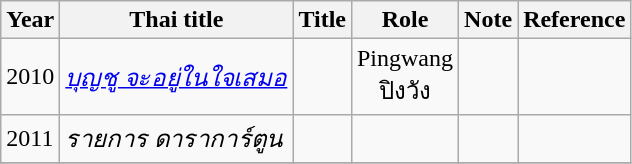<table class="wikitable">
<tr>
<th>Year</th>
<th>Thai title</th>
<th>Title</th>
<th>Role</th>
<th>Note</th>
<th>Reference</th>
</tr>
<tr>
<td>2010</td>
<td><em><a href='#'>บุญชู จะอยู่ในใจเสมอ</a></em></td>
<td><em> </em></td>
<td align="center">Pingwang <br> ปิงวัง</td>
<td align="center"></td>
<td align="center"></td>
</tr>
<tr>
<td>2011</td>
<td><em>รายการ ดาราการ์ตูน</em></td>
<td><em> </em></td>
<td align="center"></td>
<td align="center"></td>
<td align="center"></td>
</tr>
<tr>
</tr>
</table>
